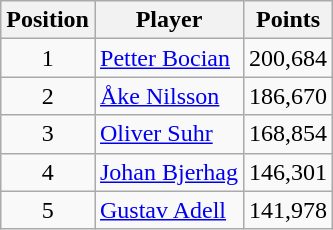<table class=wikitable>
<tr>
<th>Position</th>
<th>Player</th>
<th>Points</th>
</tr>
<tr>
<td align=center>1</td>
<td> <a href='#'>Petter Bocian</a></td>
<td align=center>200,684</td>
</tr>
<tr>
<td align=center>2</td>
<td> <a href='#'>Åke Nilsson</a></td>
<td align=center>186,670</td>
</tr>
<tr>
<td align=center>3</td>
<td> <a href='#'>Oliver Suhr</a></td>
<td align=center>168,854</td>
</tr>
<tr>
<td align=center>4</td>
<td> <a href='#'>Johan Bjerhag</a></td>
<td align=center>146,301</td>
</tr>
<tr>
<td align=center>5</td>
<td> <a href='#'>Gustav Adell</a></td>
<td align=center>141,978</td>
</tr>
</table>
